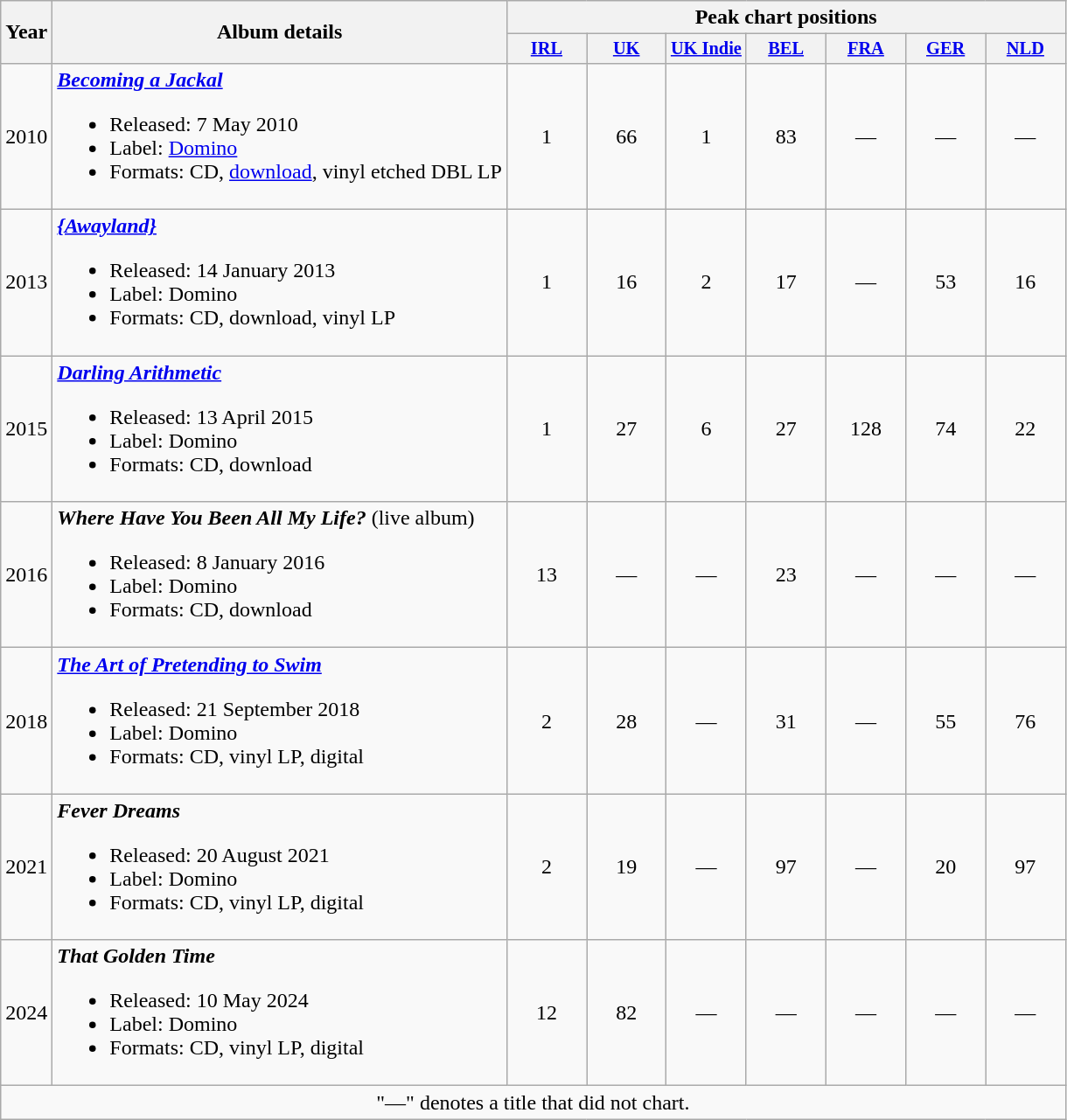<table class="wikitable" style=text-align:center;>
<tr>
<th rowspan="2">Year</th>
<th rowspan="2">Album details</th>
<th colspan="8">Peak chart positions</th>
</tr>
<tr>
<th style="width:4em;font-size:85%"><a href='#'>IRL</a><br></th>
<th style="width:4em;font-size:85%"><a href='#'>UK</a><br></th>
<th style="width:4em;font-size:85%"><a href='#'>UK Indie</a><br></th>
<th style="width:4em;font-size:85%"><a href='#'>BEL</a><br></th>
<th style="width:4em;font-size:85%"><a href='#'>FRA</a><br></th>
<th style="width:4em;font-size:85%"><a href='#'>GER</a><br></th>
<th style="width:4em;font-size:85%"><a href='#'>NLD</a><br></th>
</tr>
<tr>
<td>2010</td>
<td align="left"><strong><em><a href='#'>Becoming a Jackal</a></em></strong><br><ul><li>Released: 7 May 2010</li><li>Label: <a href='#'>Domino</a></li><li>Formats: CD, <a href='#'>download</a>, vinyl etched DBL LP</li></ul></td>
<td>1</td>
<td>66</td>
<td>1</td>
<td>83</td>
<td>—</td>
<td>—</td>
<td>—</td>
</tr>
<tr>
<td>2013</td>
<td align="left"><strong><em><a href='#'>{Awayland}</a></em></strong><br><ul><li>Released: 14 January 2013</li><li>Label: Domino</li><li>Formats: CD, download, vinyl LP</li></ul></td>
<td>1</td>
<td>16</td>
<td>2</td>
<td>17</td>
<td>—</td>
<td>53</td>
<td>16</td>
</tr>
<tr>
<td>2015</td>
<td align="left"><strong><em><a href='#'>Darling Arithmetic</a></em></strong><br><ul><li>Released: 13 April 2015</li><li>Label: Domino</li><li>Formats: CD, download</li></ul></td>
<td>1</td>
<td>27</td>
<td>6</td>
<td>27</td>
<td>128</td>
<td>74</td>
<td>22</td>
</tr>
<tr>
<td>2016</td>
<td align="left"><strong><em>Where Have You Been All My Life?</em></strong> (live album)<br><ul><li>Released: 8 January 2016</li><li>Label: Domino</li><li>Formats: CD, download</li></ul></td>
<td>13</td>
<td>—</td>
<td>—</td>
<td>23</td>
<td>—</td>
<td>—</td>
<td>—</td>
</tr>
<tr>
<td>2018</td>
<td align="left"><strong><em><a href='#'>The Art of Pretending to Swim</a></em></strong><br><ul><li>Released: 21 September 2018</li><li>Label: Domino</li><li>Formats: CD, vinyl LP, digital</li></ul></td>
<td>2</td>
<td>28</td>
<td>—</td>
<td>31</td>
<td>—</td>
<td>55</td>
<td>76</td>
</tr>
<tr>
<td>2021</td>
<td align="left"><strong><em>Fever Dreams</em></strong><br><ul><li>Released: 20 August 2021</li><li>Label: Domino</li><li>Formats: CD, vinyl LP, digital</li></ul></td>
<td>2<br></td>
<td>19</td>
<td>—</td>
<td>97</td>
<td>—</td>
<td>20</td>
<td>97</td>
</tr>
<tr>
<td>2024</td>
<td align="left"><strong><em>That Golden Time</em></strong><br><ul><li>Released: 10 May 2024</li><li>Label: Domino</li><li>Formats: CD, vinyl LP, digital</li></ul></td>
<td>12<br></td>
<td>82</td>
<td>—</td>
<td>—</td>
<td>—</td>
<td>—</td>
<td>—</td>
</tr>
<tr>
<td colspan="9">"—" denotes a title that did not chart.</td>
</tr>
</table>
